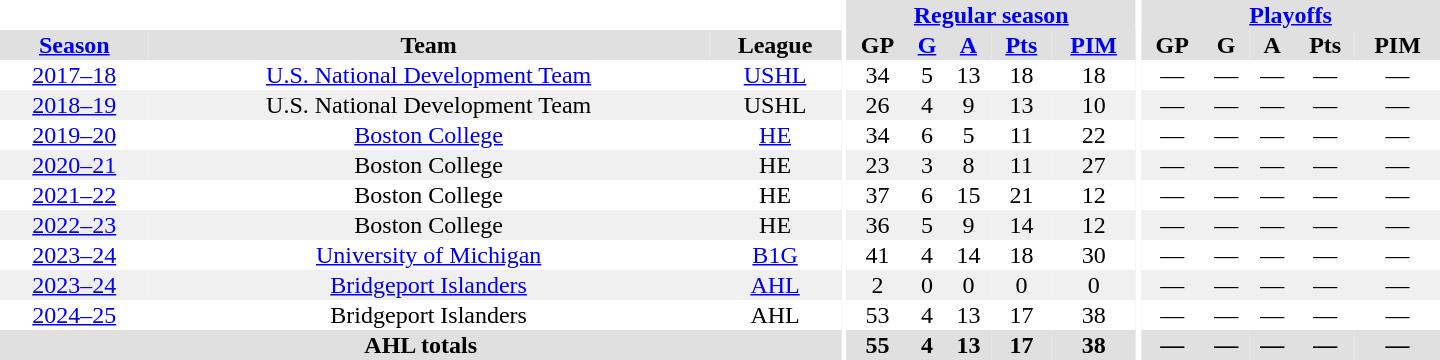<table border="0" cellpadding="1" cellspacing="0" style="text-align:center; width:60em">
<tr bgcolor="#e0e0e0">
<th colspan="3" bgcolor="#ffffff"></th>
<th rowspan="101" bgcolor="#ffffff"></th>
<th colspan="5"><a href='#'>Regular season</a></th>
<th rowspan="101" bgcolor="#ffffff"></th>
<th colspan="5"><a href='#'>Playoffs</a></th>
</tr>
<tr bgcolor="#e0e0e0">
<th><a href='#'>Season</a></th>
<th>Team</th>
<th>League</th>
<th>GP</th>
<th><a href='#'>G</a></th>
<th><a href='#'>A</a></th>
<th><a href='#'>Pts</a></th>
<th><a href='#'>PIM</a></th>
<th>GP</th>
<th>G</th>
<th>A</th>
<th>Pts</th>
<th>PIM</th>
</tr>
<tr>
<td><a href='#'>2017–18</a></td>
<td><a href='#'>U.S. National Development Team</a></td>
<td><a href='#'>USHL</a></td>
<td>34</td>
<td>5</td>
<td>13</td>
<td>18</td>
<td>18</td>
<td>—</td>
<td>—</td>
<td>—</td>
<td>—</td>
<td>—</td>
</tr>
<tr bgcolor="#f0f0f0">
<td><a href='#'>2018–19</a></td>
<td>U.S. National Development Team</td>
<td>USHL</td>
<td>26</td>
<td>4</td>
<td>9</td>
<td>13</td>
<td>10</td>
<td>—</td>
<td>—</td>
<td>—</td>
<td>—</td>
<td>—</td>
</tr>
<tr>
<td><a href='#'>2019–20</a></td>
<td><a href='#'>Boston College</a></td>
<td><a href='#'>HE</a></td>
<td>34</td>
<td>6</td>
<td>5</td>
<td>11</td>
<td>22</td>
<td>—</td>
<td>—</td>
<td>—</td>
<td>—</td>
<td>—</td>
</tr>
<tr bgcolor="#f0f0f0">
<td><a href='#'>2020–21</a></td>
<td>Boston College</td>
<td>HE</td>
<td>23</td>
<td>3</td>
<td>8</td>
<td>11</td>
<td>27</td>
<td>—</td>
<td>—</td>
<td>—</td>
<td>—</td>
<td>—</td>
</tr>
<tr>
<td><a href='#'>2021–22</a></td>
<td>Boston College</td>
<td>HE</td>
<td>37</td>
<td>6</td>
<td>15</td>
<td>21</td>
<td>12</td>
<td>—</td>
<td>—</td>
<td>—</td>
<td>—</td>
<td>—</td>
</tr>
<tr bgcolor="#f0f0f0">
<td><a href='#'>2022–23</a></td>
<td>Boston College</td>
<td>HE</td>
<td>36</td>
<td>5</td>
<td>9</td>
<td>14</td>
<td>12</td>
<td>—</td>
<td>—</td>
<td>—</td>
<td>—</td>
<td>—</td>
</tr>
<tr>
<td><a href='#'>2023–24</a></td>
<td><a href='#'>University of Michigan</a></td>
<td><a href='#'>B1G</a></td>
<td>41</td>
<td>4</td>
<td>14</td>
<td>18</td>
<td>30</td>
<td>—</td>
<td>—</td>
<td>—</td>
<td>—</td>
<td>—</td>
</tr>
<tr bgcolor="#f0f0f0">
<td><a href='#'>2023–24</a></td>
<td><a href='#'>Bridgeport Islanders</a></td>
<td><a href='#'>AHL</a></td>
<td>2</td>
<td>0</td>
<td>0</td>
<td>0</td>
<td>0</td>
<td>—</td>
<td>—</td>
<td>—</td>
<td>—</td>
<td>—</td>
</tr>
<tr>
<td><a href='#'>2024–25</a></td>
<td>Bridgeport Islanders</td>
<td>AHL</td>
<td>53</td>
<td>4</td>
<td>13</td>
<td>17</td>
<td>38</td>
<td>—</td>
<td>—</td>
<td>—</td>
<td>—</td>
<td>—</td>
</tr>
<tr bgcolor="#e0e0e0">
<th colspan="3">AHL totals</th>
<th>55</th>
<th>4</th>
<th>13</th>
<th>17</th>
<th>38</th>
<th>—</th>
<th>—</th>
<th>—</th>
<th>—</th>
<th>—</th>
</tr>
</table>
